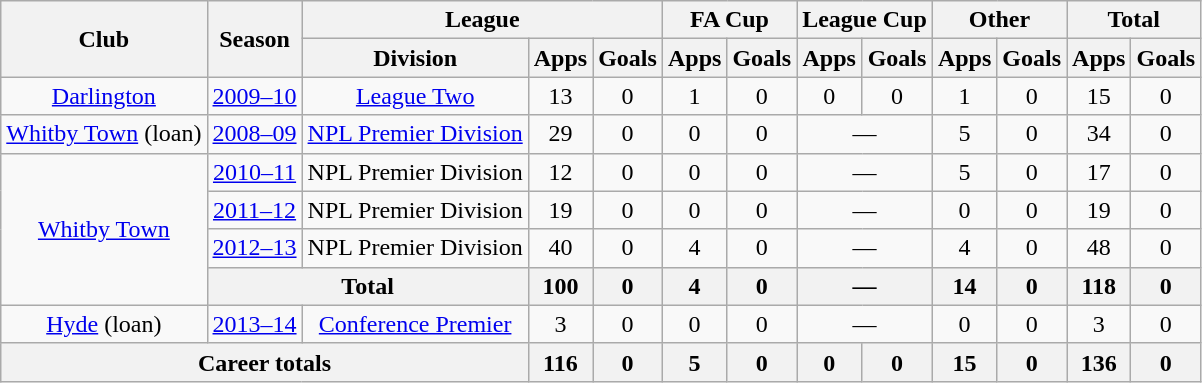<table class="wikitable" style="text-align: center;">
<tr>
<th rowspan="2">Club</th>
<th rowspan="2">Season</th>
<th colspan="3">League</th>
<th colspan="2">FA Cup</th>
<th colspan="2">League Cup</th>
<th colspan="2">Other</th>
<th colspan="2">Total</th>
</tr>
<tr>
<th>Division</th>
<th>Apps</th>
<th>Goals</th>
<th>Apps</th>
<th>Goals</th>
<th>Apps</th>
<th>Goals</th>
<th>Apps</th>
<th>Goals</th>
<th>Apps</th>
<th>Goals</th>
</tr>
<tr>
<td rowspan="1" valign="center"><a href='#'>Darlington</a></td>
<td><a href='#'>2009–10</a></td>
<td><a href='#'>League Two</a></td>
<td>13</td>
<td>0</td>
<td>1</td>
<td>0</td>
<td>0</td>
<td>0</td>
<td>1</td>
<td>0</td>
<td>15</td>
<td>0</td>
</tr>
<tr>
<td rowspan="1" valign="center"><a href='#'>Whitby Town</a> (loan)</td>
<td><a href='#'>2008–09</a></td>
<td><a href='#'>NPL Premier Division</a></td>
<td>29</td>
<td>0</td>
<td>0</td>
<td>0</td>
<td colspan="2">—</td>
<td>5</td>
<td>0</td>
<td>34</td>
<td>0</td>
</tr>
<tr>
<td rowspan="4" valign="center"><a href='#'>Whitby Town</a></td>
<td><a href='#'>2010–11</a></td>
<td>NPL Premier Division</td>
<td>12</td>
<td>0</td>
<td>0</td>
<td>0</td>
<td colspan="2">—</td>
<td>5</td>
<td>0</td>
<td>17</td>
<td>0</td>
</tr>
<tr>
<td><a href='#'>2011–12</a></td>
<td>NPL Premier Division</td>
<td>19</td>
<td>0</td>
<td>0</td>
<td>0</td>
<td colspan="2">—</td>
<td>0</td>
<td>0</td>
<td>19</td>
<td>0</td>
</tr>
<tr>
<td><a href='#'>2012–13</a></td>
<td>NPL Premier Division</td>
<td>40</td>
<td>0</td>
<td>4</td>
<td>0</td>
<td colspan="2">—</td>
<td>4</td>
<td>0</td>
<td>48</td>
<td>0</td>
</tr>
<tr>
<th colspan="2">Total</th>
<th>100</th>
<th>0</th>
<th>4</th>
<th>0</th>
<th colspan="2">—</th>
<th>14</th>
<th>0</th>
<th>118</th>
<th>0</th>
</tr>
<tr>
<td rowspan="1" valign="center"><a href='#'>Hyde</a> (loan)</td>
<td><a href='#'>2013–14</a></td>
<td><a href='#'>Conference Premier</a></td>
<td>3</td>
<td>0</td>
<td>0</td>
<td>0</td>
<td colspan="2">—</td>
<td>0</td>
<td>0</td>
<td>3</td>
<td>0</td>
</tr>
<tr>
<th colspan="3">Career totals</th>
<th>116</th>
<th>0</th>
<th>5</th>
<th>0</th>
<th>0</th>
<th>0</th>
<th>15</th>
<th>0</th>
<th>136</th>
<th>0</th>
</tr>
</table>
